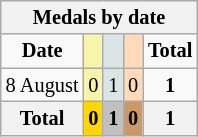<table class="wikitable" style="font-size:85%">
<tr bgcolor="#efefef">
<th colspan=6>Medals by date</th>
</tr>
<tr align=center>
<td><strong>Date</strong></td>
<td bgcolor=#f7f6a8></td>
<td bgcolor=#dce5e5></td>
<td bgcolor=#ffdab9></td>
<td><strong>Total</strong></td>
</tr>
<tr align=center>
<td>8 August</td>
<td style="background:#F7F6A8;">0</td>
<td style="background:#DCE5E5;">1</td>
<td style="background:#FFDAB9;">0</td>
<td><strong>1</strong></td>
</tr>
<tr align=center>
<th><strong>Total</strong></th>
<th style="background:gold;"><strong>0</strong></th>
<th style="background:silver;"><strong>1</strong></th>
<th style="background:#c96;"><strong>0</strong></th>
<th>1</th>
</tr>
</table>
